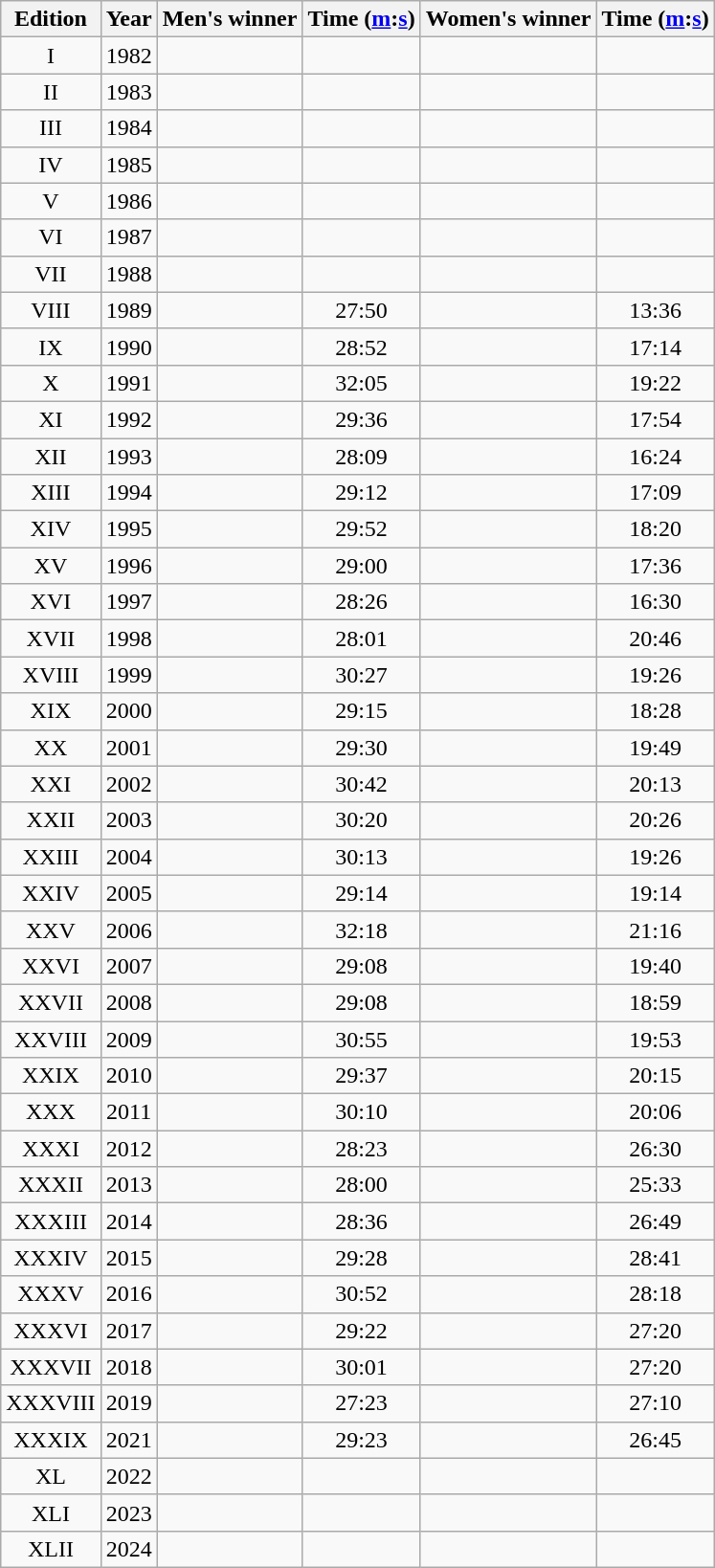<table class="wikitable" style="text-align:center">
<tr>
<th>Edition</th>
<th>Year</th>
<th>Men's winner</th>
<th>Time (<a href='#'>m</a>:<a href='#'>s</a>)</th>
<th>Women's winner</th>
<th>Time (<a href='#'>m</a>:<a href='#'>s</a>)</th>
</tr>
<tr>
<td>I</td>
<td>1982</td>
<td align=left></td>
<td></td>
<td align=left></td>
<td></td>
</tr>
<tr>
<td>II</td>
<td>1983</td>
<td align=left></td>
<td></td>
<td align=left></td>
<td></td>
</tr>
<tr>
<td>III</td>
<td>1984</td>
<td align=left></td>
<td></td>
<td align=left></td>
<td></td>
</tr>
<tr>
<td>IV</td>
<td>1985</td>
<td align=left></td>
<td></td>
<td align=left></td>
<td></td>
</tr>
<tr>
<td>V</td>
<td>1986</td>
<td align=left></td>
<td></td>
<td align=left></td>
<td></td>
</tr>
<tr>
<td>VI</td>
<td>1987</td>
<td align=left></td>
<td></td>
<td align=left></td>
<td></td>
</tr>
<tr>
<td>VII</td>
<td>1988</td>
<td align=left></td>
<td></td>
<td align=left></td>
<td></td>
</tr>
<tr>
<td>VIII</td>
<td>1989</td>
<td align=left></td>
<td>27:50</td>
<td align=left></td>
<td>13:36</td>
</tr>
<tr>
<td>IX</td>
<td>1990</td>
<td align=left></td>
<td>28:52</td>
<td align=left></td>
<td>17:14</td>
</tr>
<tr>
<td>X</td>
<td>1991</td>
<td align=left></td>
<td>32:05</td>
<td align=left></td>
<td>19:22</td>
</tr>
<tr>
<td>XI</td>
<td>1992</td>
<td align=left></td>
<td>29:36</td>
<td align=left></td>
<td>17:54</td>
</tr>
<tr>
<td>XII</td>
<td>1993</td>
<td align=left></td>
<td>28:09</td>
<td align=left></td>
<td>16:24</td>
</tr>
<tr>
<td>XIII</td>
<td>1994</td>
<td align=left></td>
<td>29:12</td>
<td align=left></td>
<td>17:09</td>
</tr>
<tr>
<td>XIV</td>
<td>1995</td>
<td align=left></td>
<td>29:52</td>
<td align=left></td>
<td>18:20</td>
</tr>
<tr>
<td>XV</td>
<td>1996</td>
<td align=left></td>
<td>29:00</td>
<td align=left></td>
<td>17:36</td>
</tr>
<tr>
<td>XVI</td>
<td>1997</td>
<td align=left></td>
<td>28:26</td>
<td align=left></td>
<td>16:30</td>
</tr>
<tr>
<td>XVII</td>
<td>1998</td>
<td align=left></td>
<td>28:01</td>
<td align=left></td>
<td>20:46</td>
</tr>
<tr>
<td>XVIII</td>
<td>1999</td>
<td align=left></td>
<td>30:27</td>
<td align=left></td>
<td>19:26</td>
</tr>
<tr>
<td>XIX</td>
<td>2000</td>
<td align=left></td>
<td>29:15</td>
<td align=left></td>
<td>18:28</td>
</tr>
<tr>
<td>XX</td>
<td>2001</td>
<td align=left></td>
<td>29:30</td>
<td align=left></td>
<td>19:49</td>
</tr>
<tr>
<td>XXI</td>
<td>2002</td>
<td align=left></td>
<td>30:42</td>
<td align=left></td>
<td>20:13</td>
</tr>
<tr>
<td>XXII</td>
<td>2003</td>
<td align=left></td>
<td>30:20</td>
<td align=left></td>
<td>20:26</td>
</tr>
<tr>
<td>XXIII</td>
<td>2004</td>
<td align=left></td>
<td>30:13</td>
<td align=left></td>
<td>19:26</td>
</tr>
<tr>
<td>XXIV</td>
<td>2005</td>
<td align=left></td>
<td>29:14</td>
<td align=left></td>
<td>19:14</td>
</tr>
<tr>
<td>XXV</td>
<td>2006</td>
<td align=left></td>
<td>32:18</td>
<td align=left></td>
<td>21:16</td>
</tr>
<tr>
<td>XXVI</td>
<td>2007</td>
<td align=left></td>
<td>29:08</td>
<td align=left></td>
<td>19:40</td>
</tr>
<tr>
<td>XXVII</td>
<td>2008</td>
<td align=left></td>
<td>29:08</td>
<td align=left></td>
<td>18:59</td>
</tr>
<tr>
<td>XXVIII</td>
<td>2009</td>
<td align=left></td>
<td>30:55</td>
<td align=left></td>
<td>19:53</td>
</tr>
<tr>
<td>XXIX</td>
<td>2010</td>
<td align=left></td>
<td>29:37</td>
<td align=left></td>
<td>20:15</td>
</tr>
<tr>
<td>XXX</td>
<td>2011</td>
<td align=left></td>
<td>30:10</td>
<td align=left></td>
<td>20:06</td>
</tr>
<tr>
<td>XXXI</td>
<td>2012</td>
<td align=left></td>
<td>28:23</td>
<td align=left></td>
<td>26:30</td>
</tr>
<tr>
<td>XXXII</td>
<td>2013</td>
<td align=left></td>
<td>28:00</td>
<td align=left></td>
<td>25:33</td>
</tr>
<tr>
<td>XXXIII</td>
<td>2014</td>
<td align=left></td>
<td>28:36</td>
<td align=left></td>
<td>26:49</td>
</tr>
<tr>
<td>XXXIV</td>
<td>2015</td>
<td align=left></td>
<td>29:28</td>
<td align=left></td>
<td>28:41</td>
</tr>
<tr>
<td>XXXV</td>
<td>2016</td>
<td align=left></td>
<td>30:52</td>
<td align=left></td>
<td>28:18</td>
</tr>
<tr>
<td>XXXVI</td>
<td>2017</td>
<td align=left></td>
<td>29:22</td>
<td align=left></td>
<td>27:20</td>
</tr>
<tr>
<td>XXXVII</td>
<td>2018</td>
<td align=left></td>
<td>30:01</td>
<td align=left></td>
<td>27:20</td>
</tr>
<tr>
<td>XXXVIII</td>
<td>2019</td>
<td align=left></td>
<td>27:23</td>
<td align=left></td>
<td>27:10</td>
</tr>
<tr>
<td>XXXIX</td>
<td>2021</td>
<td align=left></td>
<td>29:23</td>
<td align=left></td>
<td>26:45</td>
</tr>
<tr>
<td>XL</td>
<td>2022</td>
<td align=left></td>
<td></td>
<td align=left></td>
<td></td>
</tr>
<tr>
<td>XLI</td>
<td>2023</td>
<td align=left></td>
<td></td>
<td align=left></td>
<td></td>
</tr>
<tr>
<td>XLII</td>
<td>2024</td>
<td align=left></td>
<td></td>
<td align=left></td>
<td></td>
</tr>
</table>
